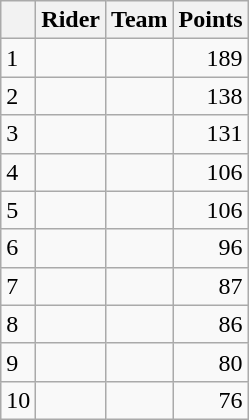<table class="wikitable">
<tr>
<th></th>
<th>Rider</th>
<th>Team</th>
<th>Points</th>
</tr>
<tr>
<td>1</td>
<td> </td>
<td></td>
<td align=right>189</td>
</tr>
<tr>
<td>2</td>
<td> </td>
<td></td>
<td align=right>138</td>
</tr>
<tr>
<td>3</td>
<td> </td>
<td></td>
<td align=right>131</td>
</tr>
<tr>
<td>4</td>
<td></td>
<td></td>
<td align=right>106</td>
</tr>
<tr>
<td>5</td>
<td></td>
<td></td>
<td align=right>106</td>
</tr>
<tr>
<td>6</td>
<td></td>
<td></td>
<td align=right>96</td>
</tr>
<tr>
<td>7</td>
<td></td>
<td></td>
<td align=right>87</td>
</tr>
<tr>
<td>8</td>
<td> </td>
<td></td>
<td align=right>86</td>
</tr>
<tr>
<td>9</td>
<td></td>
<td></td>
<td align=right>80</td>
</tr>
<tr>
<td>10</td>
<td></td>
<td></td>
<td align=right>76</td>
</tr>
</table>
